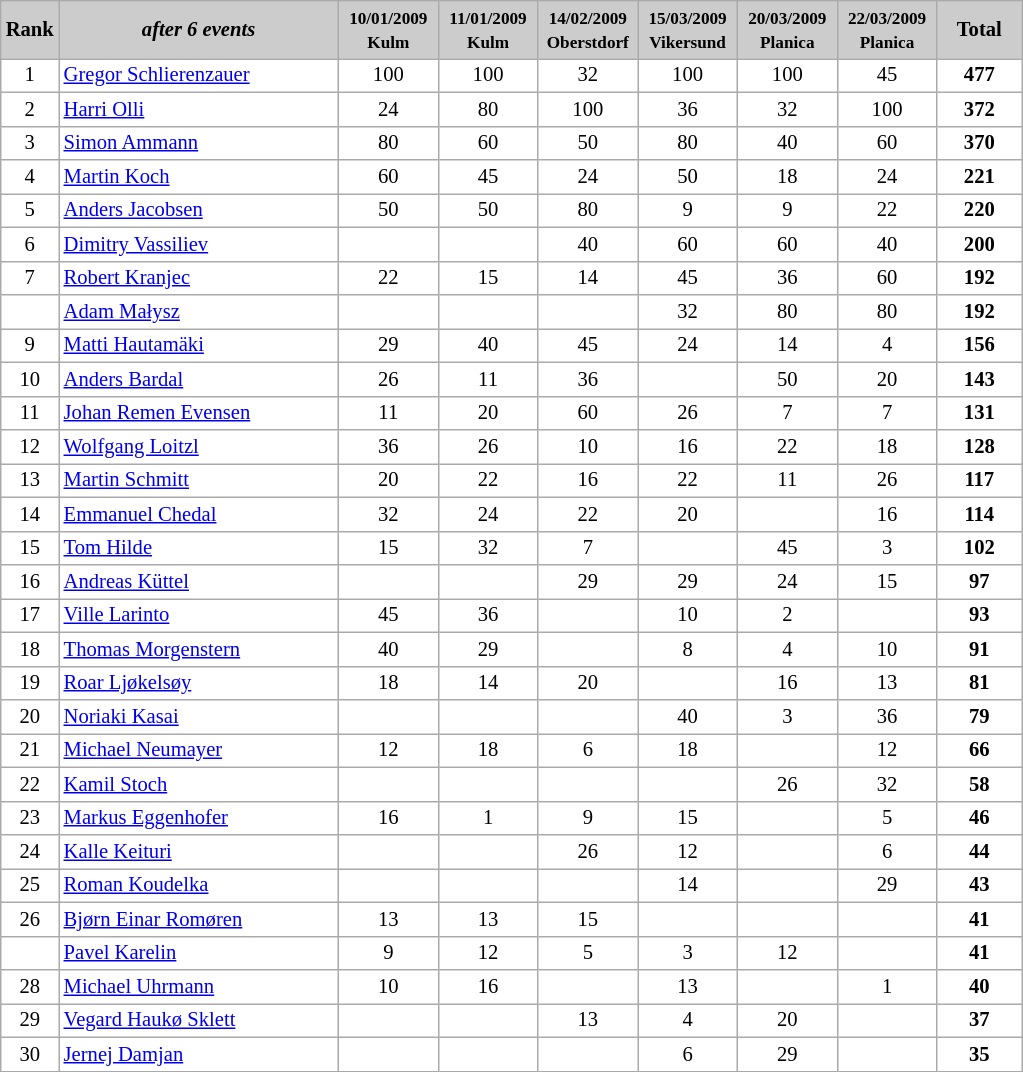<table class="wikitable plainrowheaders" style="background:#fff; font-size:86%; line-height:16px; border:gray solid 1px; border-collapse:collapse;">
<tr style="background:#ccc; text-align:center;">
<th scope="col" style="background:#ccc;" width=10px;">Rank</th>
<th scope="col" style="background:#ccc;" width=180px;"><em>after 6 events</em></th>
<th scope="col" style="background:#ccc;" width=60px;"><small>10/01/2009<br>Kulm</small></th>
<th scope="col" style="background:#ccc;" width=60px;"><small>11/01/2009<br>Kulm</small></th>
<th scope="col" style="background:#ccc;" width=60px;"><small>14/02/2009<br>Oberstdorf</small></th>
<th scope="col" style="background:#ccc;" width=60px;"><small>15/03/2009<br>Vikersund</small></th>
<th scope="col" style="background:#ccc;" width=60px;"><small>20/03/2009<br>Planica</small></th>
<th scope="col" style="background:#ccc;" width=60px;"><small>22/03/2009<br>Planica</small></th>
<th scope="col" style="background:#ccc;" width=50px;">Total</th>
</tr>
<tr align="center">
<td>1</td>
<td align="left"> <a href='#'>Gregor Schlierenzauer</a></td>
<td>100</td>
<td>100</td>
<td>32</td>
<td>100</td>
<td>100</td>
<td>45</td>
<td><strong>477</strong></td>
</tr>
<tr align="center">
<td>2</td>
<td align="left"> <a href='#'>Harri Olli</a></td>
<td>24</td>
<td>80</td>
<td>100</td>
<td>36</td>
<td>32</td>
<td>100</td>
<td><strong>372</strong></td>
</tr>
<tr align="center">
<td>3</td>
<td align="left"> <a href='#'>Simon Ammann</a></td>
<td>80</td>
<td>60</td>
<td>50</td>
<td>80</td>
<td>40</td>
<td>60</td>
<td><strong>370</strong></td>
</tr>
<tr align="center">
<td>4</td>
<td align="left"> <a href='#'>Martin Koch</a></td>
<td>60</td>
<td>45</td>
<td>24</td>
<td>50</td>
<td>18</td>
<td>24</td>
<td><strong>221</strong></td>
</tr>
<tr align="center">
<td>5</td>
<td align="left"> <a href='#'>Anders Jacobsen</a></td>
<td>50</td>
<td>50</td>
<td>80</td>
<td>9</td>
<td>9</td>
<td>22</td>
<td><strong>220</strong></td>
</tr>
<tr align="center">
<td>6</td>
<td align="left"> <a href='#'>Dimitry Vassiliev</a></td>
<td></td>
<td></td>
<td>40</td>
<td>60</td>
<td>60</td>
<td>40</td>
<td><strong>200</strong></td>
</tr>
<tr align="center">
<td>7</td>
<td align="left"> <a href='#'>Robert Kranjec</a></td>
<td>22</td>
<td>15</td>
<td>14</td>
<td>45</td>
<td>36</td>
<td>60</td>
<td><strong>192</strong></td>
</tr>
<tr align="center">
<td></td>
<td align="left"> <a href='#'>Adam Małysz</a></td>
<td></td>
<td></td>
<td></td>
<td>32</td>
<td>80</td>
<td>80</td>
<td><strong>192</strong></td>
</tr>
<tr align="center">
<td>9</td>
<td align="left"> <a href='#'>Matti Hautamäki</a></td>
<td>29</td>
<td>40</td>
<td>45</td>
<td>24</td>
<td>14</td>
<td>4</td>
<td><strong>156</strong></td>
</tr>
<tr align="center">
<td>10</td>
<td align="left"> <a href='#'>Anders Bardal</a></td>
<td>26</td>
<td>11</td>
<td>36</td>
<td></td>
<td>50</td>
<td>20</td>
<td><strong>143</strong></td>
</tr>
<tr align="center">
<td>11</td>
<td align="left"> <a href='#'>Johan Remen Evensen</a></td>
<td>11</td>
<td>20</td>
<td>60</td>
<td>26</td>
<td>7</td>
<td>7</td>
<td><strong>131</strong></td>
</tr>
<tr align="center">
<td>12</td>
<td align="left"> <a href='#'>Wolfgang Loitzl</a></td>
<td>36</td>
<td>26</td>
<td>10</td>
<td>16</td>
<td>22</td>
<td>18</td>
<td><strong>128</strong></td>
</tr>
<tr align="center">
<td>13</td>
<td align="left"> <a href='#'>Martin Schmitt</a></td>
<td>20</td>
<td>22</td>
<td>16</td>
<td>22</td>
<td>11</td>
<td>26</td>
<td><strong>117</strong></td>
</tr>
<tr align="center">
<td>14</td>
<td align="left"> <a href='#'>Emmanuel Chedal</a></td>
<td>32</td>
<td>24</td>
<td>22</td>
<td>20</td>
<td></td>
<td>16</td>
<td><strong>114</strong></td>
</tr>
<tr align="center">
<td>15</td>
<td align="left"> <a href='#'>Tom Hilde</a></td>
<td>15</td>
<td>32</td>
<td>7</td>
<td></td>
<td>45</td>
<td>3</td>
<td><strong>102</strong></td>
</tr>
<tr align="center">
<td>16</td>
<td align="left"> <a href='#'>Andreas Küttel</a></td>
<td></td>
<td></td>
<td>29</td>
<td>29</td>
<td>24</td>
<td>15</td>
<td><strong>97</strong></td>
</tr>
<tr align="center">
<td>17</td>
<td align="left"> <a href='#'>Ville Larinto</a></td>
<td>45</td>
<td>36</td>
<td></td>
<td>10</td>
<td>2</td>
<td></td>
<td><strong>93</strong></td>
</tr>
<tr align="center">
<td>18</td>
<td align="left"> <a href='#'>Thomas Morgenstern</a></td>
<td>40</td>
<td>29</td>
<td></td>
<td>8</td>
<td>4</td>
<td>10</td>
<td><strong>91</strong></td>
</tr>
<tr align="center">
<td>19</td>
<td align="left"> <a href='#'>Roar Ljøkelsøy</a></td>
<td>18</td>
<td>14</td>
<td>20</td>
<td></td>
<td>16</td>
<td>13</td>
<td><strong>81</strong></td>
</tr>
<tr align="center">
<td>20</td>
<td align="left"> <a href='#'>Noriaki Kasai</a></td>
<td></td>
<td></td>
<td></td>
<td>40</td>
<td>3</td>
<td>36</td>
<td><strong>79</strong></td>
</tr>
<tr align="center">
<td>21</td>
<td align="left"> <a href='#'>Michael Neumayer</a></td>
<td>12</td>
<td>18</td>
<td>6</td>
<td>18</td>
<td></td>
<td>12</td>
<td><strong>66</strong></td>
</tr>
<tr align="center">
<td>22</td>
<td align="left"> <a href='#'>Kamil Stoch</a></td>
<td></td>
<td></td>
<td></td>
<td></td>
<td>26</td>
<td>32</td>
<td><strong>58</strong></td>
</tr>
<tr align="center">
<td>23</td>
<td align="left"> <a href='#'>Markus Eggenhofer</a></td>
<td>16</td>
<td>1</td>
<td>9</td>
<td>15</td>
<td></td>
<td>5</td>
<td><strong>46</strong></td>
</tr>
<tr align="center">
<td>24</td>
<td align="left"> <a href='#'>Kalle Keituri</a></td>
<td></td>
<td></td>
<td>26</td>
<td>12</td>
<td></td>
<td>6</td>
<td><strong>44</strong></td>
</tr>
<tr align="center">
<td>25</td>
<td align="left"> <a href='#'>Roman Koudelka</a></td>
<td></td>
<td></td>
<td></td>
<td>14</td>
<td></td>
<td>29</td>
<td><strong>43</strong></td>
</tr>
<tr align="center">
<td>26</td>
<td align="left"> <a href='#'>Bjørn Einar Romøren</a></td>
<td>13</td>
<td>13</td>
<td>15</td>
<td></td>
<td></td>
<td></td>
<td><strong>41</strong></td>
</tr>
<tr align="center">
<td></td>
<td align="left"> <a href='#'>Pavel Karelin</a></td>
<td>9</td>
<td>12</td>
<td>5</td>
<td>3</td>
<td>12</td>
<td></td>
<td><strong>41</strong></td>
</tr>
<tr align="center">
<td>28</td>
<td align="left"> <a href='#'>Michael Uhrmann</a></td>
<td>10</td>
<td>16</td>
<td></td>
<td>13</td>
<td></td>
<td>1</td>
<td><strong>40</strong></td>
</tr>
<tr align="center">
<td>29</td>
<td align="left"> <a href='#'>Vegard Haukø Sklett</a></td>
<td></td>
<td></td>
<td>13</td>
<td>4</td>
<td>20</td>
<td></td>
<td><strong>37</strong></td>
</tr>
<tr align="center">
<td>30</td>
<td align="left"> <a href='#'>Jernej Damjan</a></td>
<td></td>
<td></td>
<td></td>
<td>6</td>
<td>29</td>
<td></td>
<td><strong>35</strong></td>
</tr>
</table>
